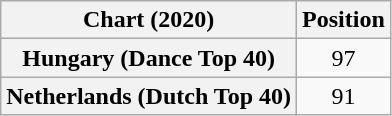<table class="wikitable sortable plainrowheaders" style="text-align:center">
<tr>
<th scope="col">Chart (2020)</th>
<th scope="col">Position</th>
</tr>
<tr>
<th scope="row">Hungary (Dance Top 40)</th>
<td>97</td>
</tr>
<tr>
<th scope="row">Netherlands (Dutch Top 40)</th>
<td>91</td>
</tr>
</table>
